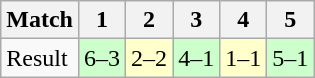<table class="wikitable">
<tr>
<th>Match</th>
<th>1</th>
<th>2</th>
<th>3</th>
<th>4</th>
<th>5</th>
</tr>
<tr>
<td>Result</td>
<td bgcolor="#CCFFCC">6–3</td>
<td bgcolor="#FFFFCC">2–2</td>
<td bgcolor="#CCFFCC">4–1</td>
<td bgcolor="#FFFFCC">1–1</td>
<td bgcolor="#CCFFCC">5–1</td>
</tr>
</table>
